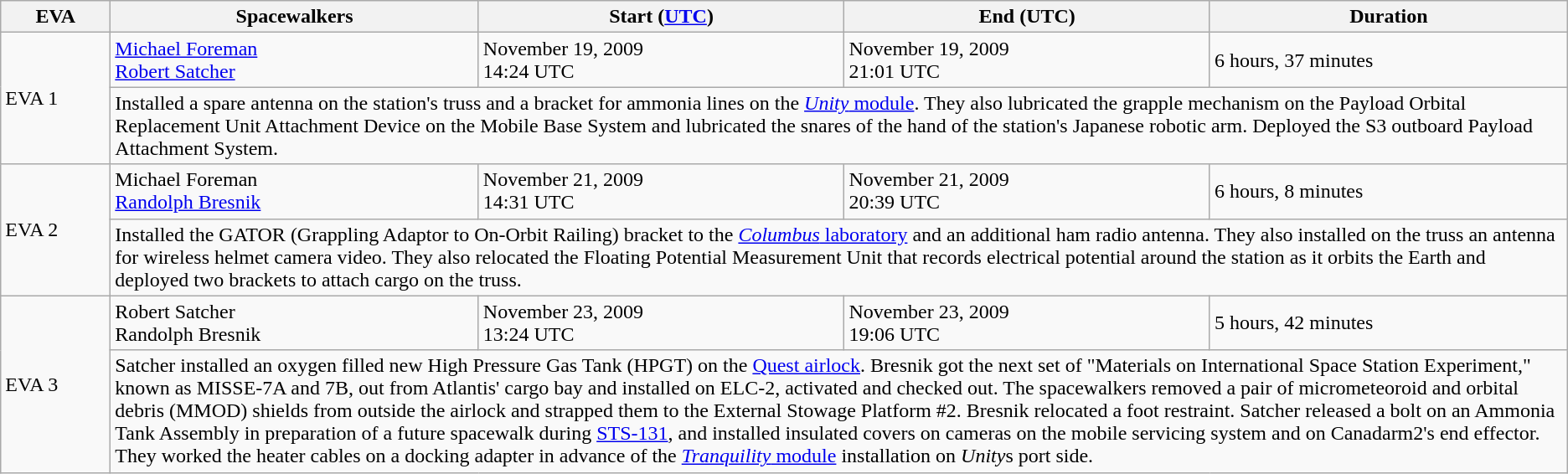<table class="wikitable">
<tr>
<th style="width: 5em;">EVA</th>
<th>Spacewalkers</th>
<th>Start (<a href='#'>UTC</a>)</th>
<th>End (UTC)</th>
<th>Duration</th>
</tr>
<tr>
<td rowspan="2">EVA 1</td>
<td><a href='#'>Michael Foreman</a> <br> <a href='#'>Robert Satcher</a></td>
<td>November 19, 2009 <br> 14:24 UTC</td>
<td>November 19, 2009 <br> 21:01 UTC</td>
<td>6 hours, 37 minutes</td>
</tr>
<tr>
<td colspan="4">Installed a spare antenna on the station's truss and a bracket for ammonia lines on the <a href='#'><em>Unity</em> module</a>. They also lubricated the grapple mechanism on the Payload Orbital Replacement Unit Attachment Device on the Mobile Base System and lubricated the snares of the hand of the station's Japanese robotic arm. Deployed the S3 outboard Payload Attachment System.</td>
</tr>
<tr>
<td rowspan="2">EVA 2</td>
<td>Michael Foreman <br> <a href='#'>Randolph Bresnik</a></td>
<td>November 21, 2009 <br> 14:31 UTC</td>
<td>November 21, 2009 <br> 20:39 UTC</td>
<td>6 hours, 8 minutes</td>
</tr>
<tr>
<td colspan="4">Installed the GATOR (Grappling Adaptor to On-Orbit Railing) bracket to the <a href='#'><em>Columbus</em> laboratory</a> and an additional ham radio antenna. They also installed on the truss an antenna for wireless helmet camera video. They also relocated the Floating Potential Measurement Unit that records electrical potential around the station as it orbits the Earth and deployed two brackets to attach cargo on the truss.</td>
</tr>
<tr>
<td rowspan="2">EVA 3</td>
<td>Robert Satcher <br> Randolph Bresnik</td>
<td>November 23, 2009 <br> 13:24 UTC</td>
<td>November 23, 2009 <br> 19:06 UTC</td>
<td>5 hours, 42 minutes</td>
</tr>
<tr>
<td colspan="4">Satcher installed an oxygen filled new High Pressure Gas Tank (HPGT) on the <a href='#'>Quest airlock</a>. Bresnik got the next set of "Materials on International Space Station Experiment," known as MISSE-7A and 7B, out from Atlantis' cargo bay and installed on ELC-2, activated and checked out. The spacewalkers removed a pair of micrometeoroid and orbital debris (MMOD) shields from outside the airlock and strapped them to the External Stowage Platform #2. Bresnik relocated a foot restraint. Satcher released a bolt on an Ammonia Tank Assembly in preparation of a future spacewalk during <a href='#'>STS-131</a>, and installed insulated covers on cameras on the mobile servicing system and on Canadarm2's end effector. They worked the heater cables on a docking adapter in advance of the <a href='#'><em>Tranquility</em> module</a> installation on <em>Unity</em>s port side.</td>
</tr>
</table>
